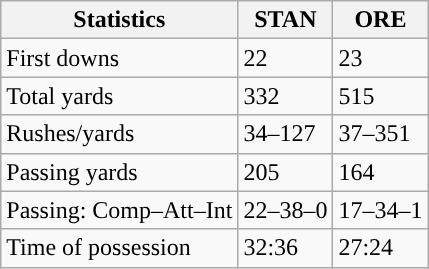<table class="wikitable" style="float: left;">
<tr>
<th>Statistics</th>
<th>STAN</th>
<th>ORE</th>
</tr>
<tr>
<td>First downs</td>
<td>22</td>
<td>23</td>
</tr>
<tr>
<td>Total yards</td>
<td>332</td>
<td>515</td>
</tr>
<tr>
<td>Rushes/yards</td>
<td>34–127</td>
<td>37–351</td>
</tr>
<tr>
<td>Passing yards</td>
<td>205</td>
<td>164</td>
</tr>
<tr>
<td>Passing: Comp–Att–Int</td>
<td>22–38–0</td>
<td>17–34–1</td>
</tr>
<tr>
<td>Time of possession</td>
<td>32:36</td>
<td>27:24</td>
</tr>
</table>
